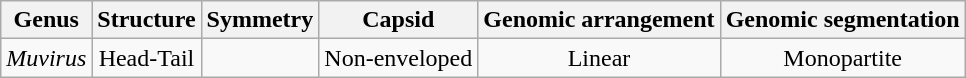<table class="wikitable sortable" style="text-align:center">
<tr>
<th>Genus</th>
<th>Structure</th>
<th>Symmetry</th>
<th>Capsid</th>
<th>Genomic arrangement</th>
<th>Genomic segmentation</th>
</tr>
<tr>
<td><em>Muvirus</em></td>
<td>Head-Tail</td>
<td></td>
<td>Non-enveloped</td>
<td>Linear</td>
<td>Monopartite</td>
</tr>
</table>
